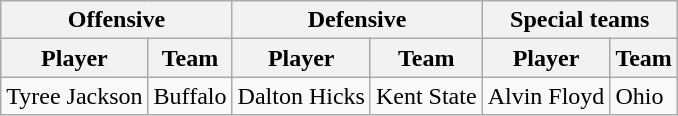<table class="wikitable" style="display: inline-table;">
<tr>
<th colspan="2">Offensive</th>
<th colspan="2">Defensive</th>
<th colspan="2">Special teams</th>
</tr>
<tr>
<th>Player</th>
<th>Team</th>
<th>Player</th>
<th>Team</th>
<th>Player</th>
<th>Team</th>
</tr>
<tr>
<td>Tyree Jackson</td>
<td>Buffalo</td>
<td>Dalton Hicks</td>
<td>Kent State</td>
<td>Alvin Floyd</td>
<td>Ohio</td>
</tr>
</table>
